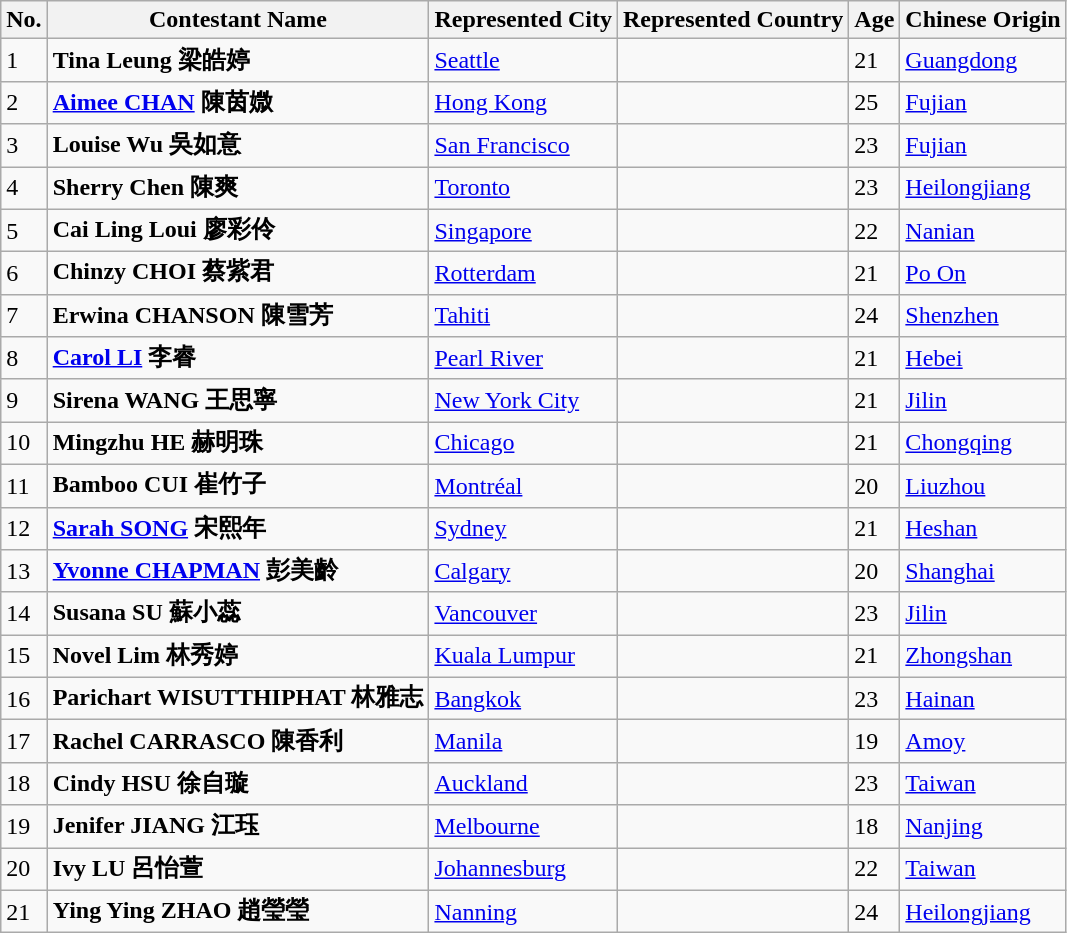<table class="sortable wikitable">
<tr>
<th>No.</th>
<th>Contestant Name</th>
<th>Represented City</th>
<th>Represented Country</th>
<th>Age</th>
<th>Chinese Origin</th>
</tr>
<tr>
<td>1</td>
<td><strong>Tina Leung 梁皓婷</strong></td>
<td><a href='#'>Seattle</a></td>
<td></td>
<td>21</td>
<td><a href='#'>Guangdong</a></td>
</tr>
<tr>
<td>2</td>
<td><strong><a href='#'>Aimee CHAN</a> 陳茵媺</strong></td>
<td><a href='#'>Hong Kong</a></td>
<td></td>
<td>25</td>
<td><a href='#'>Fujian</a></td>
</tr>
<tr>
<td>3</td>
<td><strong>Louise Wu 吳如意</strong></td>
<td><a href='#'>San Francisco</a></td>
<td></td>
<td>23</td>
<td><a href='#'>Fujian</a></td>
</tr>
<tr>
<td>4</td>
<td><strong>Sherry Chen 陳爽</strong></td>
<td><a href='#'>Toronto</a></td>
<td></td>
<td>23</td>
<td><a href='#'>Heilongjiang</a></td>
</tr>
<tr>
<td>5</td>
<td><strong>Cai Ling Loui 廖彩伶</strong></td>
<td><a href='#'>Singapore</a></td>
<td></td>
<td>22</td>
<td><a href='#'>Nanian</a></td>
</tr>
<tr>
<td>6</td>
<td><strong>Chinzy CHOI 蔡紫君</strong></td>
<td><a href='#'>Rotterdam</a></td>
<td></td>
<td>21</td>
<td><a href='#'>Po On</a></td>
</tr>
<tr>
<td>7</td>
<td><strong>Erwina CHANSON 陳雪芳</strong></td>
<td><a href='#'>Tahiti</a></td>
<td></td>
<td>24</td>
<td><a href='#'>Shenzhen</a></td>
</tr>
<tr>
<td>8</td>
<td><strong><a href='#'>Carol LI</a> 李睿</strong></td>
<td><a href='#'>Pearl River</a></td>
<td></td>
<td>21</td>
<td><a href='#'>Hebei</a></td>
</tr>
<tr>
<td>9</td>
<td><strong>Sirena WANG 王思寧</strong></td>
<td><a href='#'>New York City</a></td>
<td></td>
<td>21</td>
<td><a href='#'>Jilin</a></td>
</tr>
<tr>
<td>10</td>
<td><strong>Mingzhu HE 赫明珠</strong></td>
<td><a href='#'>Chicago</a></td>
<td></td>
<td>21</td>
<td><a href='#'>Chongqing</a></td>
</tr>
<tr>
<td>11</td>
<td><strong>Bamboo CUI 崔竹子</strong></td>
<td><a href='#'>Montréal</a></td>
<td></td>
<td>20</td>
<td><a href='#'>Liuzhou</a></td>
</tr>
<tr>
<td>12</td>
<td><strong><a href='#'>Sarah SONG</a> 宋熙年</strong></td>
<td><a href='#'>Sydney</a></td>
<td></td>
<td>21</td>
<td><a href='#'>Heshan</a></td>
</tr>
<tr>
<td>13</td>
<td><strong><a href='#'>Yvonne CHAPMAN</a> 彭美齡</strong></td>
<td><a href='#'>Calgary</a></td>
<td></td>
<td>20</td>
<td><a href='#'>Shanghai</a></td>
</tr>
<tr>
<td>14</td>
<td><strong>Susana SU 蘇小蕊</strong></td>
<td><a href='#'>Vancouver</a></td>
<td></td>
<td>23</td>
<td><a href='#'>Jilin</a></td>
</tr>
<tr>
<td>15</td>
<td><strong>Novel Lim 林秀婷</strong></td>
<td><a href='#'>Kuala Lumpur</a></td>
<td></td>
<td>21</td>
<td><a href='#'>Zhongshan</a></td>
</tr>
<tr>
<td>16</td>
<td><strong>Parichart WISUTTHIPHAT 林雅志</strong></td>
<td><a href='#'>Bangkok</a></td>
<td></td>
<td>23</td>
<td><a href='#'>Hainan</a></td>
</tr>
<tr>
<td>17</td>
<td><strong>Rachel CARRASCO 陳香利</strong></td>
<td><a href='#'>Manila</a></td>
<td></td>
<td>19</td>
<td><a href='#'>Amoy</a></td>
</tr>
<tr>
<td>18</td>
<td><strong>Cindy HSU 徐自璇</strong></td>
<td><a href='#'>Auckland</a></td>
<td></td>
<td>23</td>
<td><a href='#'>Taiwan</a></td>
</tr>
<tr>
<td>19</td>
<td><strong>Jenifer JIANG 江珏</strong></td>
<td><a href='#'>Melbourne</a></td>
<td></td>
<td>18</td>
<td><a href='#'>Nanjing</a></td>
</tr>
<tr>
<td>20</td>
<td><strong>Ivy LU 呂怡萱</strong></td>
<td><a href='#'>Johannesburg</a></td>
<td></td>
<td>22</td>
<td><a href='#'>Taiwan</a></td>
</tr>
<tr>
<td>21</td>
<td><strong>Ying Ying ZHAO 趙瑩瑩</strong></td>
<td><a href='#'>Nanning</a></td>
<td></td>
<td>24</td>
<td><a href='#'>Heilongjiang</a></td>
</tr>
</table>
